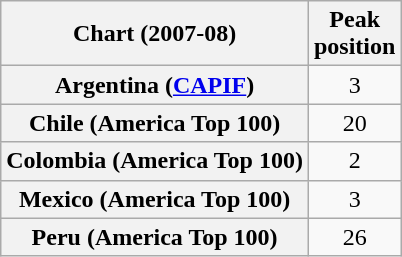<table class="wikitable sortable plainrowheaders" style="text-align:center">
<tr>
<th scope="col">Chart (2007-08)</th>
<th scope="col">Peak<br> position</th>
</tr>
<tr>
<th scope="row">Argentina (<a href='#'>CAPIF</a>)</th>
<td>3</td>
</tr>
<tr>
<th scope="row">Chile (America Top 100)</th>
<td>20</td>
</tr>
<tr>
<th scope="row">Colombia (America Top 100)</th>
<td>2</td>
</tr>
<tr>
<th scope="row">Mexico (America Top 100)</th>
<td>3</td>
</tr>
<tr>
<th scope="row">Peru (America Top 100)</th>
<td>26</td>
</tr>
</table>
